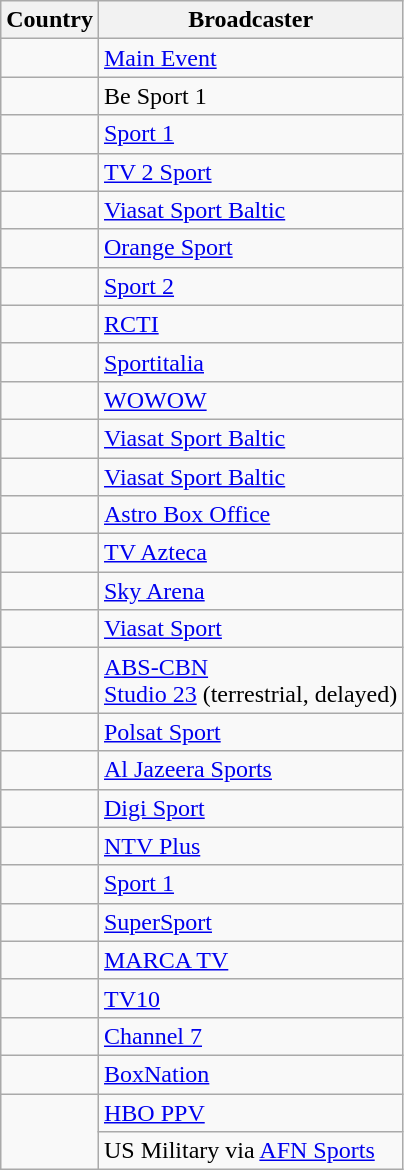<table class="wikitable collapsible collapsed">
<tr>
<th align=center>Country</th>
<th align=center>Broadcaster</th>
</tr>
<tr>
<td></td>
<td><a href='#'>Main Event</a></td>
</tr>
<tr>
<td></td>
<td>Be Sport 1</td>
</tr>
<tr>
<td></td>
<td><a href='#'>Sport 1</a></td>
</tr>
<tr>
<td></td>
<td><a href='#'>TV 2 Sport</a></td>
</tr>
<tr>
<td></td>
<td><a href='#'>Viasat Sport Baltic</a></td>
</tr>
<tr>
<td></td>
<td><a href='#'>Orange Sport</a></td>
</tr>
<tr>
<td></td>
<td><a href='#'>Sport 2</a></td>
</tr>
<tr>
<td></td>
<td><a href='#'>RCTI</a></td>
</tr>
<tr>
<td></td>
<td><a href='#'>Sportitalia</a></td>
</tr>
<tr>
<td></td>
<td><a href='#'>WOWOW</a></td>
</tr>
<tr>
<td></td>
<td><a href='#'>Viasat Sport Baltic</a></td>
</tr>
<tr>
<td></td>
<td><a href='#'>Viasat Sport Baltic</a></td>
</tr>
<tr>
<td></td>
<td><a href='#'>Astro Box Office</a></td>
</tr>
<tr>
<td></td>
<td><a href='#'>TV Azteca</a></td>
</tr>
<tr>
<td></td>
<td><a href='#'>Sky Arena</a></td>
</tr>
<tr>
<td></td>
<td><a href='#'>Viasat Sport</a></td>
</tr>
<tr>
<td></td>
<td><a href='#'>ABS-CBN</a><br> <a href='#'>Studio 23</a> (terrestrial, delayed)</td>
</tr>
<tr>
<td></td>
<td><a href='#'>Polsat Sport</a></td>
</tr>
<tr>
<td></td>
<td><a href='#'>Al Jazeera Sports</a></td>
</tr>
<tr>
<td></td>
<td><a href='#'>Digi Sport</a></td>
</tr>
<tr>
<td></td>
<td><a href='#'>NTV Plus</a></td>
</tr>
<tr>
<td></td>
<td><a href='#'>Sport 1</a></td>
</tr>
<tr>
<td></td>
<td><a href='#'>SuperSport</a></td>
</tr>
<tr>
<td></td>
<td><a href='#'>MARCA TV</a></td>
</tr>
<tr>
<td></td>
<td><a href='#'>TV10</a></td>
</tr>
<tr>
<td></td>
<td><a href='#'>Channel 7</a></td>
</tr>
<tr>
<td></td>
<td><a href='#'>BoxNation</a></td>
</tr>
<tr>
<td rowspan="2"></td>
<td><a href='#'>HBO PPV</a></td>
</tr>
<tr>
<td>US Military via <a href='#'>AFN Sports</a></td>
</tr>
</table>
